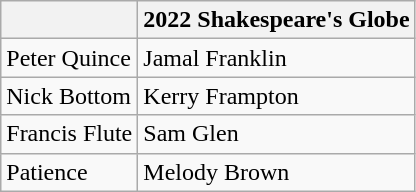<table class="wikitable">
<tr>
<th></th>
<th>2022 Shakespeare's Globe</th>
</tr>
<tr>
<td>Peter Quince</td>
<td>Jamal Franklin</td>
</tr>
<tr>
<td>Nick Bottom</td>
<td>Kerry Frampton</td>
</tr>
<tr>
<td>Francis Flute</td>
<td>Sam Glen</td>
</tr>
<tr>
<td>Patience</td>
<td>Melody Brown</td>
</tr>
</table>
